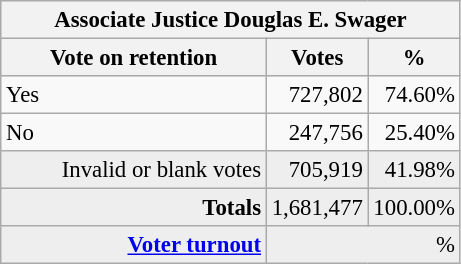<table class="wikitable" style="font-size: 95%;">
<tr style="background-color:#E9E9E9">
<th colspan=7>Associate Justice Douglas E. Swager</th>
</tr>
<tr style="background-color:#E9E9E9">
<th style="width: 170px">Vote on retention</th>
<th style="width: 50px">Votes</th>
<th style="width: 40px">%</th>
</tr>
<tr>
<td>Yes</td>
<td align="right">727,802</td>
<td align="right">74.60%</td>
</tr>
<tr>
<td>No</td>
<td align="right">247,756</td>
<td align="right">25.40%</td>
</tr>
<tr style="background-color:#EEEEEE">
<td align="right">Invalid or blank votes</td>
<td align="right">705,919</td>
<td align="right">41.98%</td>
</tr>
<tr style="background-color:#EEEEEE">
<td colspan="1" align="right"><strong>Totals</strong></td>
<td align="right">1,681,477</td>
<td align="right">100.00%</td>
</tr>
<tr style="background-color:#EEEEEE">
<td align="right"><strong><a href='#'>Voter turnout</a></strong></td>
<td colspan="2" align="right">%</td>
</tr>
</table>
